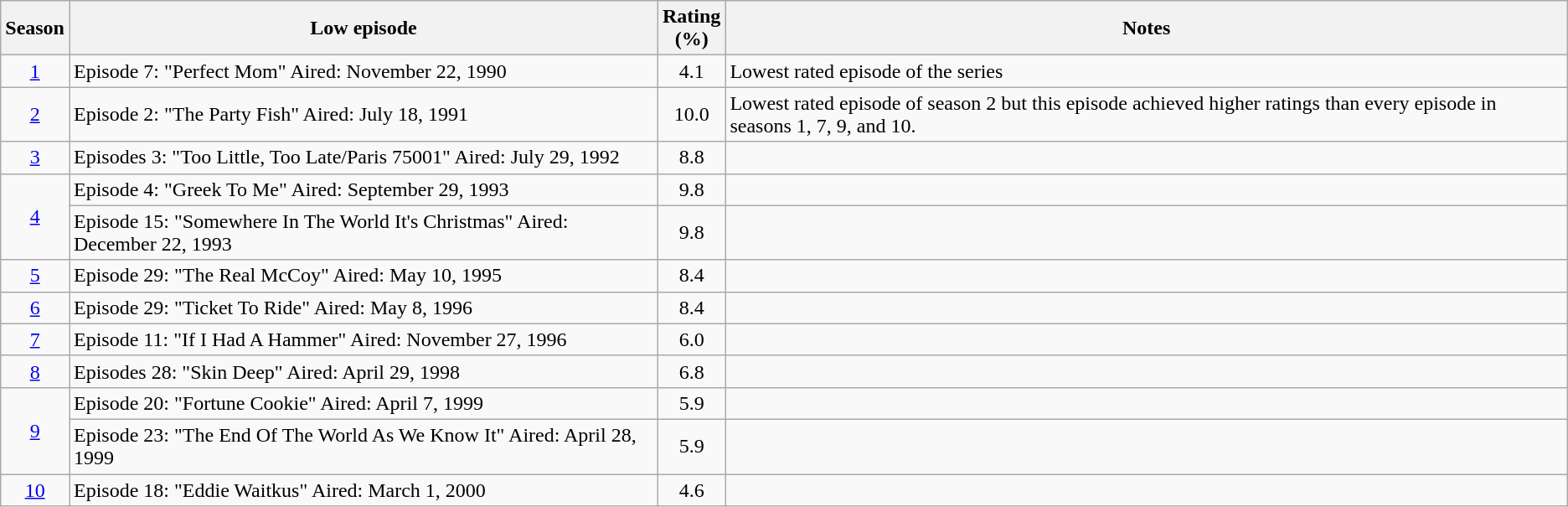<table class="wikitable">
<tr>
<th>Season</th>
<th>Low episode</th>
<th>Rating <br>(%)</th>
<th>Notes</th>
</tr>
<tr>
<td style="text-align:center;"><a href='#'>1</a></td>
<td>Episode 7: "Perfect Mom" Aired: November 22, 1990</td>
<td style="text-align:center;">4.1</td>
<td>Lowest rated episode of the series</td>
</tr>
<tr>
<td style="text-align:center;"><a href='#'>2</a></td>
<td>Episode 2: "The Party Fish" Aired: July 18, 1991</td>
<td style="text-align:center;">10.0</td>
<td>Lowest rated episode of season 2 but this episode achieved higher ratings than every episode in seasons 1, 7, 9, and 10.</td>
</tr>
<tr>
<td style="text-align:center;"><a href='#'>3</a></td>
<td>Episodes 3: "Too Little, Too Late/Paris 75001" Aired: July 29, 1992</td>
<td style="text-align:center;">8.8</td>
<td></td>
</tr>
<tr>
<td rowspan=2 style="text-align:center;"><a href='#'>4</a></td>
<td>Episode 4: "Greek To Me" Aired: September 29, 1993</td>
<td style="text-align:center;">9.8</td>
<td></td>
</tr>
<tr>
<td>Episode 15: "Somewhere In The World It's Christmas" Aired: December 22, 1993</td>
<td style="text-align:center;">9.8</td>
<td></td>
</tr>
<tr>
<td style="text-align:center;"><a href='#'>5</a></td>
<td>Episode 29: "The Real McCoy" Aired: May 10, 1995</td>
<td style="text-align:center;">8.4</td>
<td></td>
</tr>
<tr>
<td style="text-align:center;"><a href='#'>6</a></td>
<td>Episode 29: "Ticket To Ride" Aired: May 8, 1996</td>
<td style="text-align:center;">8.4</td>
<td></td>
</tr>
<tr>
<td style="text-align:center;"><a href='#'>7</a></td>
<td>Episode 11: "If I Had A Hammer" Aired: November 27, 1996</td>
<td style="text-align:center;">6.0</td>
<td></td>
</tr>
<tr>
<td style="text-align:center;"><a href='#'>8</a></td>
<td>Episodes 28: "Skin Deep" Aired: April 29, 1998</td>
<td style="text-align:center;">6.8</td>
<td></td>
</tr>
<tr>
<td rowspan=2 style="text-align:center;"><a href='#'>9</a></td>
<td>Episode 20: "Fortune Cookie" Aired: April 7, 1999</td>
<td style="text-align:center;">5.9</td>
<td></td>
</tr>
<tr>
<td>Episode 23: "The End Of The World As We Know It" Aired: April 28, 1999</td>
<td style="text-align:center;">5.9</td>
<td></td>
</tr>
<tr>
<td style="text-align:center;"><a href='#'>10</a></td>
<td>Episode 18: "Eddie Waitkus" Aired: March 1, 2000</td>
<td style="text-align:center;">4.6</td>
<td></td>
</tr>
</table>
